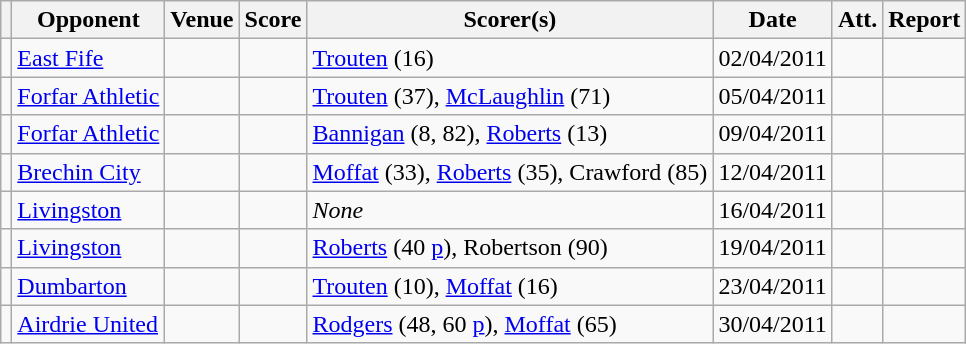<table class="wikitable">
<tr>
<th></th>
<th>Opponent</th>
<th>Venue</th>
<th>Score</th>
<th>Scorer(s)</th>
<th>Date</th>
<th>Att.</th>
<th>Report</th>
</tr>
<tr>
<td></td>
<td><a href='#'>East Fife</a></td>
<td></td>
<td></td>
<td><a href='#'>Trouten</a> (16)</td>
<td>02/04/2011</td>
<td></td>
<td></td>
</tr>
<tr>
<td></td>
<td><a href='#'>Forfar Athletic</a></td>
<td></td>
<td></td>
<td><a href='#'>Trouten</a> (37), <a href='#'>McLaughlin</a> (71)</td>
<td>05/04/2011</td>
<td></td>
<td></td>
</tr>
<tr>
<td></td>
<td><a href='#'>Forfar Athletic</a></td>
<td></td>
<td></td>
<td><a href='#'>Bannigan</a> (8, 82), <a href='#'>Roberts</a> (13)</td>
<td>09/04/2011</td>
<td></td>
<td></td>
</tr>
<tr>
<td></td>
<td><a href='#'>Brechin City</a></td>
<td></td>
<td></td>
<td><a href='#'>Moffat</a> (33), <a href='#'>Roberts</a> (35), Crawford (85)</td>
<td>12/04/2011</td>
<td></td>
<td></td>
</tr>
<tr>
<td></td>
<td><a href='#'>Livingston</a></td>
<td></td>
<td></td>
<td><em>None</em></td>
<td>16/04/2011</td>
<td></td>
<td></td>
</tr>
<tr>
<td></td>
<td><a href='#'>Livingston</a></td>
<td></td>
<td></td>
<td><a href='#'>Roberts</a> (40 <a href='#'>p</a>), Robertson (90)</td>
<td>19/04/2011</td>
<td></td>
<td></td>
</tr>
<tr>
<td></td>
<td><a href='#'>Dumbarton</a></td>
<td></td>
<td></td>
<td><a href='#'>Trouten</a> (10), <a href='#'>Moffat</a> (16)</td>
<td>23/04/2011</td>
<td></td>
<td></td>
</tr>
<tr>
<td></td>
<td><a href='#'>Airdrie United</a></td>
<td></td>
<td></td>
<td><a href='#'>Rodgers</a> (48, 60 <a href='#'>p</a>), <a href='#'>Moffat</a> (65)</td>
<td>30/04/2011</td>
<td></td>
<td></td>
</tr>
</table>
